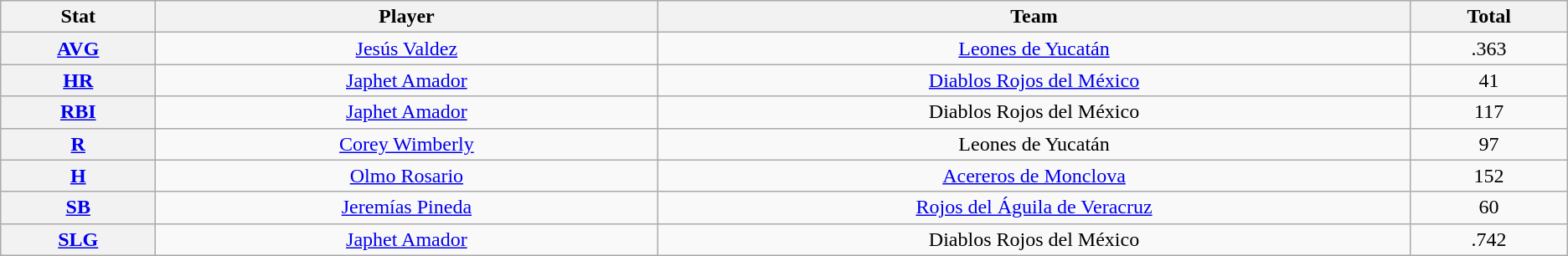<table class="wikitable" style="text-align:center;">
<tr>
<th scope="col" width="3%">Stat</th>
<th scope="col" width="10%">Player</th>
<th scope="col" width="15%">Team</th>
<th scope="col" width="3%">Total</th>
</tr>
<tr>
<th scope="row" style="text-align:center;"><a href='#'>AVG</a></th>
<td> <a href='#'>Jesús Valdez</a></td>
<td><a href='#'>Leones de Yucatán</a></td>
<td>.363</td>
</tr>
<tr>
<th scope="row" style="text-align:center;"><a href='#'>HR</a></th>
<td> <a href='#'>Japhet Amador</a></td>
<td><a href='#'>Diablos Rojos del México</a></td>
<td>41</td>
</tr>
<tr>
<th scope="row" style="text-align:center;"><a href='#'>RBI</a></th>
<td> <a href='#'>Japhet Amador</a></td>
<td>Diablos Rojos del México</td>
<td>117</td>
</tr>
<tr>
<th scope="row" style="text-align:center;"><a href='#'>R</a></th>
<td> <a href='#'>Corey Wimberly</a></td>
<td>Leones de Yucatán</td>
<td>97</td>
</tr>
<tr>
<th scope="row" style="text-align:center;"><a href='#'>H</a></th>
<td> <a href='#'>Olmo Rosario</a></td>
<td><a href='#'>Acereros de Monclova</a></td>
<td>152</td>
</tr>
<tr>
<th scope="row" style="text-align:center;"><a href='#'>SB</a></th>
<td> <a href='#'>Jeremías Pineda</a></td>
<td><a href='#'>Rojos del Águila de Veracruz</a></td>
<td>60</td>
</tr>
<tr>
<th scope="row" style="text-align:center;"><a href='#'>SLG</a></th>
<td> <a href='#'>Japhet Amador</a></td>
<td>Diablos Rojos del México</td>
<td>.742</td>
</tr>
</table>
